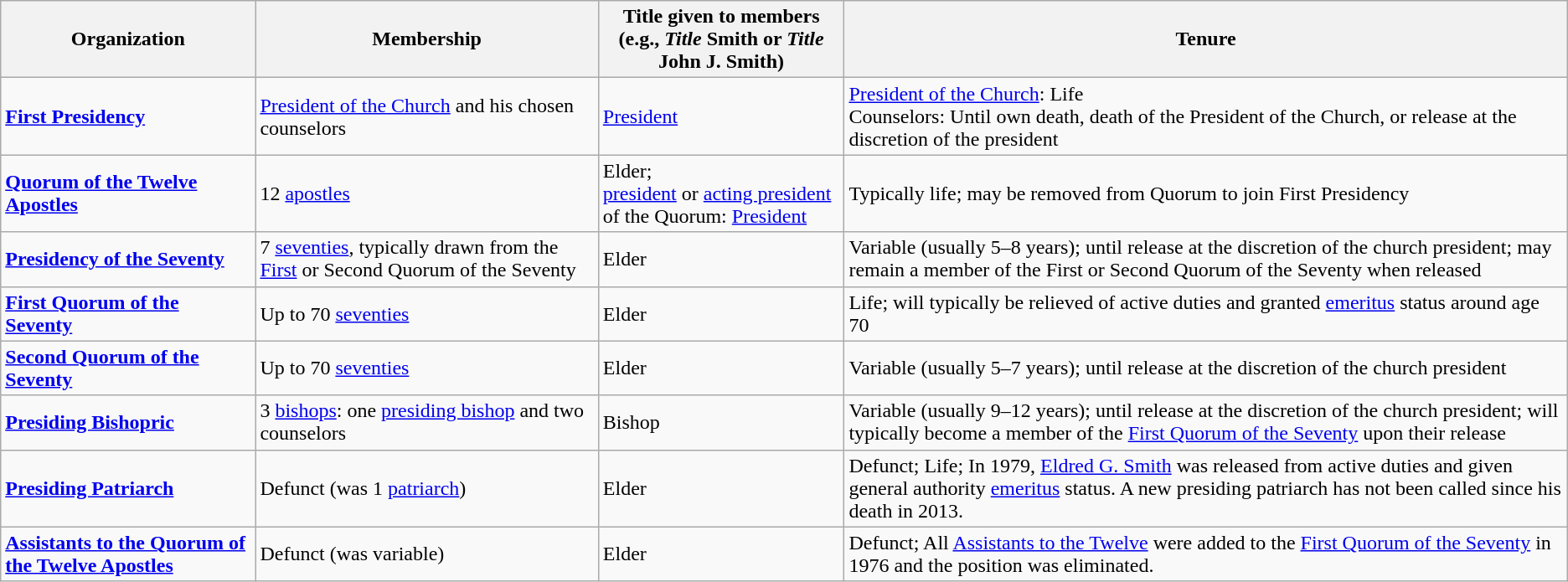<table class="wikitable sortable">
<tr>
<th>Organization</th>
<th>Membership</th>
<th>Title given to members<br>(e.g., <em>Title</em> Smith or <em>Title</em> John J. Smith)</th>
<th>Tenure</th>
</tr>
<tr>
<td><strong><a href='#'>First Presidency</a></strong></td>
<td><a href='#'>President of the Church</a> and his chosen counselors</td>
<td><a href='#'>President</a></td>
<td><a href='#'>President of the Church</a>: Life<br>Counselors: Until own death, death of the President of the Church, or release at the discretion of the president</td>
</tr>
<tr>
<td><strong><a href='#'>Quorum of the Twelve Apostles</a></strong></td>
<td>12 <a href='#'>apostles</a></td>
<td>Elder;<br><a href='#'>president</a> or <a href='#'>acting president</a> of the Quorum: <a href='#'>President</a></td>
<td>Typically life; may be removed from Quorum to join First Presidency</td>
</tr>
<tr>
<td><strong><a href='#'>Presidency of the Seventy</a></strong></td>
<td>7 <a href='#'>seventies</a>, typically drawn from the <a href='#'>First</a> or Second Quorum of the Seventy</td>
<td>Elder</td>
<td>Variable (usually 5–8 years); until release at the discretion of the church president; may remain a member of the First or Second Quorum of the Seventy when released</td>
</tr>
<tr>
<td><strong><a href='#'>First Quorum of the Seventy</a></strong></td>
<td>Up to 70 <a href='#'>seventies</a></td>
<td>Elder</td>
<td>Life; will typically be relieved of active duties and granted <a href='#'>emeritus</a> status around age 70</td>
</tr>
<tr>
<td><strong><a href='#'>Second Quorum of the Seventy</a></strong></td>
<td>Up to 70 <a href='#'>seventies</a></td>
<td>Elder</td>
<td>Variable (usually 5–7 years); until release at the discretion of the church president</td>
</tr>
<tr>
<td><strong><a href='#'>Presiding Bishopric</a></strong></td>
<td>3 <a href='#'>bishops</a>: one <a href='#'>presiding bishop</a> and two counselors</td>
<td>Bishop</td>
<td>Variable (usually 9–12 years); until release at the discretion of the church president; will typically become a member of the <a href='#'>First Quorum of the Seventy</a> upon their release</td>
</tr>
<tr>
<td><strong><a href='#'>Presiding Patriarch</a></strong></td>
<td>Defunct (was 1 <a href='#'>patriarch</a>)</td>
<td>Elder</td>
<td>Defunct; Life; In 1979, <a href='#'>Eldred G. Smith</a> was released from active duties and given general authority <a href='#'>emeritus</a> status. A new presiding patriarch has not been called since his death in 2013.</td>
</tr>
<tr>
<td><strong><a href='#'>Assistants to the Quorum of the Twelve Apostles</a></strong></td>
<td>Defunct (was variable)</td>
<td>Elder</td>
<td>Defunct; All <a href='#'>Assistants to the Twelve</a> were added to the <a href='#'>First Quorum of the Seventy</a> in 1976 and the position was eliminated.</td>
</tr>
</table>
